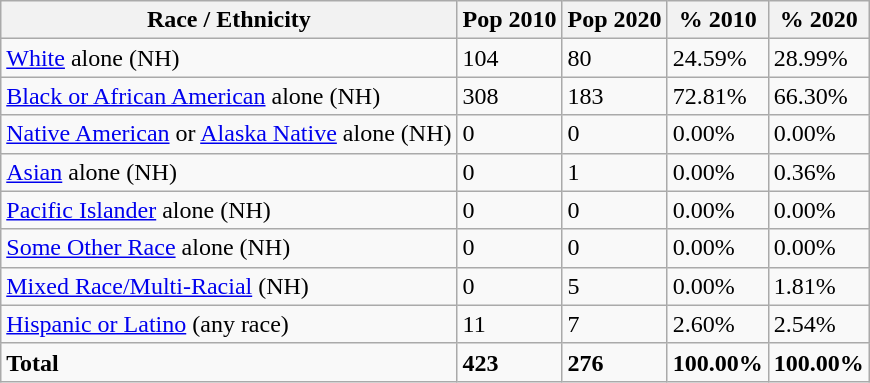<table class="wikitable">
<tr>
<th>Race / Ethnicity</th>
<th>Pop 2010</th>
<th>Pop 2020</th>
<th>% 2010</th>
<th>% 2020</th>
</tr>
<tr>
<td><a href='#'>White</a> alone (NH)</td>
<td>104</td>
<td>80</td>
<td>24.59%</td>
<td>28.99%</td>
</tr>
<tr>
<td><a href='#'>Black or African American</a> alone (NH)</td>
<td>308</td>
<td>183</td>
<td>72.81%</td>
<td>66.30%</td>
</tr>
<tr>
<td><a href='#'>Native American</a> or <a href='#'>Alaska Native</a> alone (NH)</td>
<td>0</td>
<td>0</td>
<td>0.00%</td>
<td>0.00%</td>
</tr>
<tr>
<td><a href='#'>Asian</a> alone (NH)</td>
<td>0</td>
<td>1</td>
<td>0.00%</td>
<td>0.36%</td>
</tr>
<tr>
<td><a href='#'>Pacific Islander</a> alone (NH)</td>
<td>0</td>
<td>0</td>
<td>0.00%</td>
<td>0.00%</td>
</tr>
<tr>
<td><a href='#'>Some Other Race</a> alone (NH)</td>
<td>0</td>
<td>0</td>
<td>0.00%</td>
<td>0.00%</td>
</tr>
<tr>
<td><a href='#'>Mixed Race/Multi-Racial</a> (NH)</td>
<td>0</td>
<td>5</td>
<td>0.00%</td>
<td>1.81%</td>
</tr>
<tr>
<td><a href='#'>Hispanic or Latino</a> (any race)</td>
<td>11</td>
<td>7</td>
<td>2.60%</td>
<td>2.54%</td>
</tr>
<tr>
<td><strong>Total</strong></td>
<td><strong>423</strong></td>
<td><strong>276</strong></td>
<td><strong>100.00%</strong></td>
<td><strong>100.00%</strong></td>
</tr>
</table>
